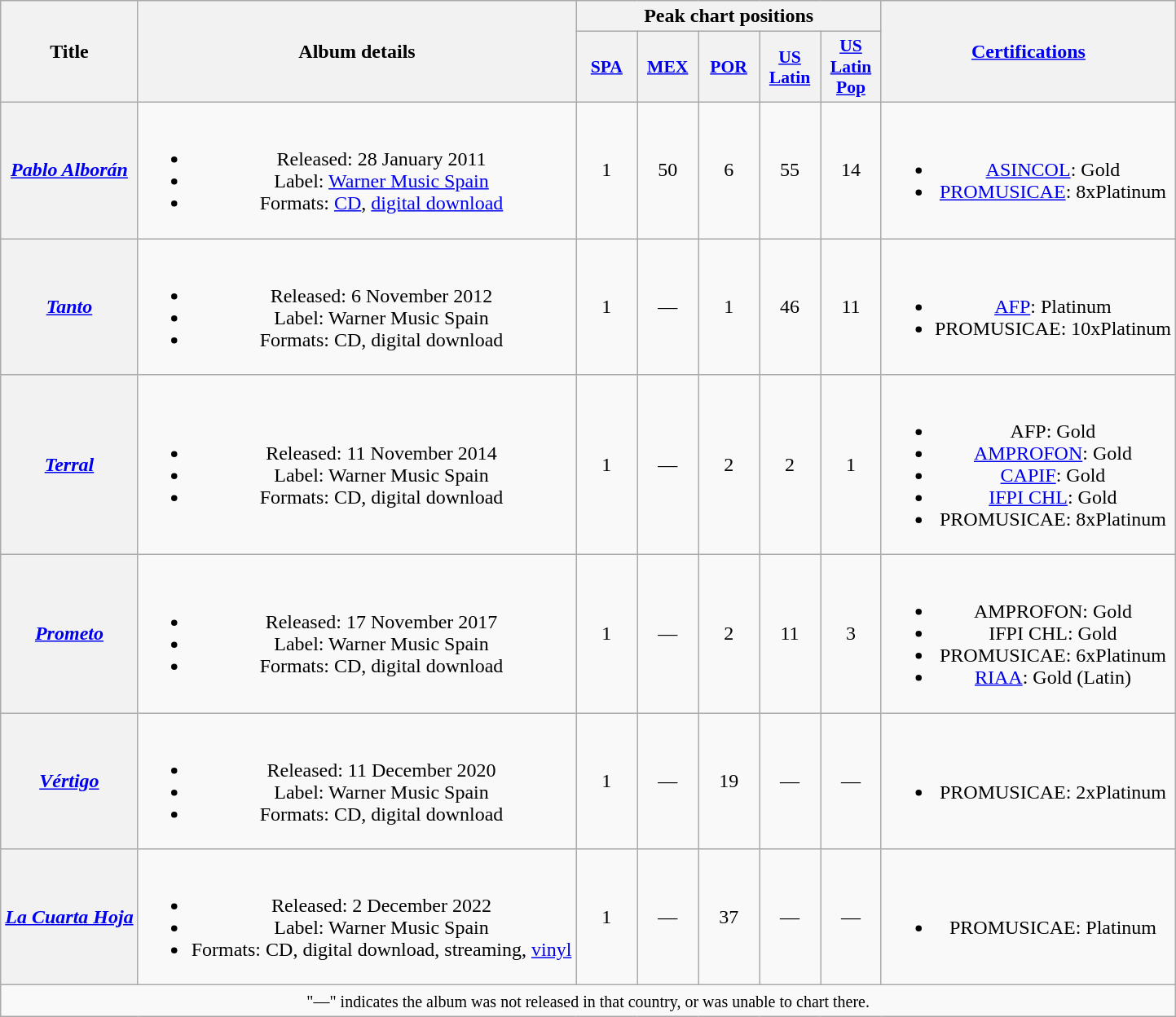<table class="wikitable plainrowheaders" style="text-align:center;">
<tr>
<th scope="col" rowspan="2">Title</th>
<th scope="col" rowspan="2">Album details</th>
<th scope="col" colspan="5">Peak chart positions</th>
<th scope="col" rowspan="2"><a href='#'>Certifications</a></th>
</tr>
<tr>
<th scope="col" style="width:3em;font-size:90%;"><a href='#'>SPA</a><br></th>
<th scope="col" style="width:3em;font-size:90%;"><a href='#'>MEX</a><br></th>
<th scope="col" style="width:3em;font-size:90%;"><a href='#'>POR</a><br></th>
<th scope="col" style="width:3em;font-size:90%;"><a href='#'>US<br>Latin</a><br></th>
<th scope="col" style="width:3em;font-size:90%;"><a href='#'>US<br>Latin Pop</a><br></th>
</tr>
<tr>
<th scope="row"><em><a href='#'>Pablo Alborán</a></em></th>
<td><br><ul><li>Released: 28 January 2011</li><li>Label: <a href='#'>Warner Music Spain</a></li><li>Formats: <a href='#'>CD</a>, <a href='#'>digital download</a></li></ul></td>
<td>1</td>
<td>50</td>
<td>6</td>
<td>55</td>
<td>14</td>
<td><br><ul><li><a href='#'>ASINCOL</a>: Gold</li><li><a href='#'>PROMUSICAE</a>: 8xPlatinum</li></ul></td>
</tr>
<tr>
<th scope="row"><em><a href='#'>Tanto</a></em></th>
<td><br><ul><li>Released: 6 November 2012</li><li>Label: Warner Music Spain</li><li>Formats: CD, digital download</li></ul></td>
<td>1</td>
<td>—</td>
<td>1</td>
<td>46</td>
<td>11</td>
<td><br><ul><li><a href='#'>AFP</a>: Platinum</li><li>PROMUSICAE: 10xPlatinum</li></ul></td>
</tr>
<tr>
<th scope="row"><em><a href='#'>Terral</a></em></th>
<td><br><ul><li>Released: 11 November 2014</li><li>Label: Warner Music Spain</li><li>Formats: CD, digital download</li></ul></td>
<td>1</td>
<td>—</td>
<td>2</td>
<td>2</td>
<td>1</td>
<td><br><ul><li>AFP: Gold</li><li><a href='#'>AMPROFON</a>: Gold</li><li><a href='#'>CAPIF</a>: Gold</li><li><a href='#'>IFPI CHL</a>: Gold</li><li>PROMUSICAE: 8xPlatinum</li></ul></td>
</tr>
<tr>
<th scope="row"><em><a href='#'>Prometo</a></em></th>
<td><br><ul><li>Released: 17 November 2017</li><li>Label: Warner Music Spain</li><li>Formats: CD, digital download</li></ul></td>
<td>1</td>
<td>—</td>
<td>2</td>
<td>11</td>
<td>3</td>
<td><br><ul><li>AMPROFON: Gold</li><li>IFPI CHL: Gold</li><li>PROMUSICAE: 6xPlatinum</li><li><a href='#'>RIAA</a>: Gold (Latin)</li></ul></td>
</tr>
<tr>
<th scope="row"><em><a href='#'>Vértigo</a></em></th>
<td><br><ul><li>Released: 11 December 2020</li><li>Label: Warner Music Spain</li><li>Formats: CD, digital download</li></ul></td>
<td>1</td>
<td>—</td>
<td>19</td>
<td>—</td>
<td>—</td>
<td><br><ul><li>PROMUSICAE: 2xPlatinum</li></ul></td>
</tr>
<tr>
<th scope="row"><em><a href='#'>La Cuarta Hoja</a></em></th>
<td><br><ul><li>Released: 2 December 2022</li><li>Label: Warner Music Spain</li><li>Formats: CD, digital download, streaming, <a href='#'>vinyl</a></li></ul></td>
<td>1</td>
<td>—</td>
<td>37</td>
<td>—</td>
<td>—</td>
<td><br><ul><li>PROMUSICAE: Platinum</li></ul></td>
</tr>
<tr>
<td colspan="8" style="text-align:center;"><small>"—" indicates the album was not released in that country, or was unable to chart there.</small></td>
</tr>
</table>
